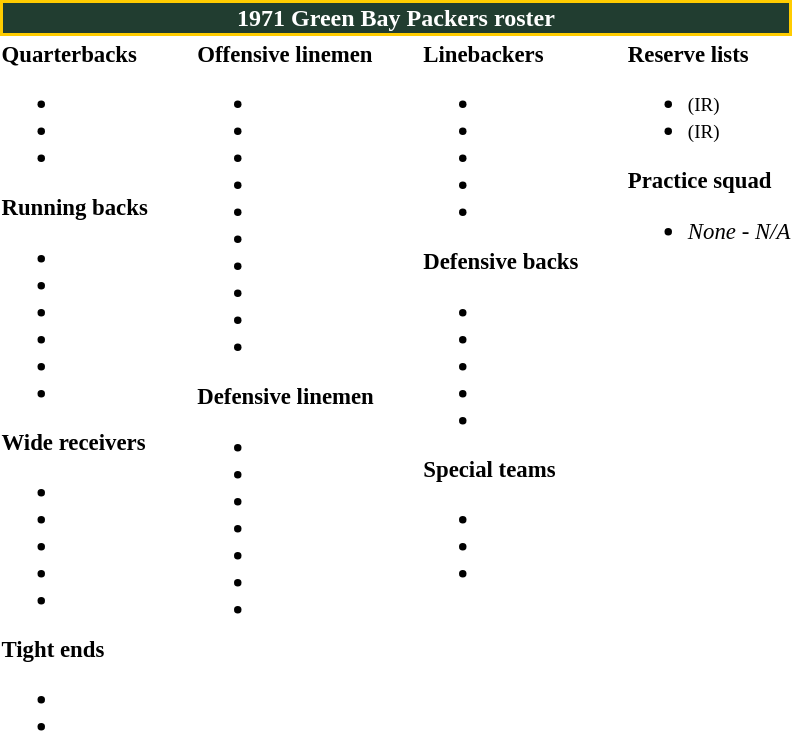<table class="toccolours" style="text-align: left;">
<tr>
<th colspan="7" style="background:#213D30; color:white; border: 2px solid #ffcc00; text-align: center;">1971 Green Bay Packers roster</th>
</tr>
<tr>
<td style="font-size: 95%;" valign="top"><strong>Quarterbacks</strong><br><ul><li></li><li></li><li></li></ul><strong>Running backs</strong><ul><li></li><li></li><li></li><li></li><li></li><li></li></ul><strong>Wide receivers</strong><ul><li></li><li></li><li></li><li></li><li></li></ul><strong>Tight ends</strong><ul><li></li><li></li></ul></td>
<td style="width: 25px;"></td>
<td style="font-size: 95%;" valign="top"><strong>Offensive linemen</strong><br><ul><li></li><li></li><li></li><li></li><li></li><li></li><li></li><li></li><li></li><li></li></ul><strong>Defensive linemen</strong><ul><li></li><li></li><li></li><li></li><li></li><li></li><li></li></ul></td>
<td style="width: 25px;"></td>
<td style="font-size: 95%;" valign="top"><strong>Linebackers</strong><br><ul><li></li><li></li><li></li><li></li><li></li></ul><strong>Defensive backs</strong><ul><li></li><li></li><li></li><li></li><li></li></ul><strong>Special teams</strong><ul><li></li><li></li><li></li></ul></td>
<td style="width: 25px;"></td>
<td style="font-size: 95%;" valign="top"><strong>Reserve lists</strong><br><ul><li> <small>(IR)</small> </li><li> <small>(IR)</small> </li></ul><strong>Practice squad</strong><ul><li><em>None - N/A</em></li></ul></td>
</tr>
</table>
